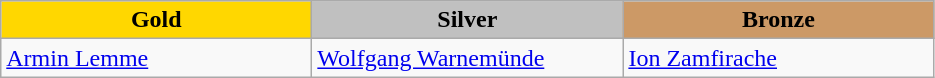<table class="wikitable" style="text-align:left">
<tr align="center">
<td width=200 bgcolor=gold><strong>Gold</strong></td>
<td width=200 bgcolor=silver><strong>Silver</strong></td>
<td width=200 bgcolor=CC9966><strong>Bronze</strong></td>
</tr>
<tr>
<td><a href='#'>Armin Lemme</a><br><em></em></td>
<td><a href='#'>Wolfgang Warnemünde</a><br><em></em></td>
<td><a href='#'>Ion Zamfirache</a><br><em></em></td>
</tr>
</table>
